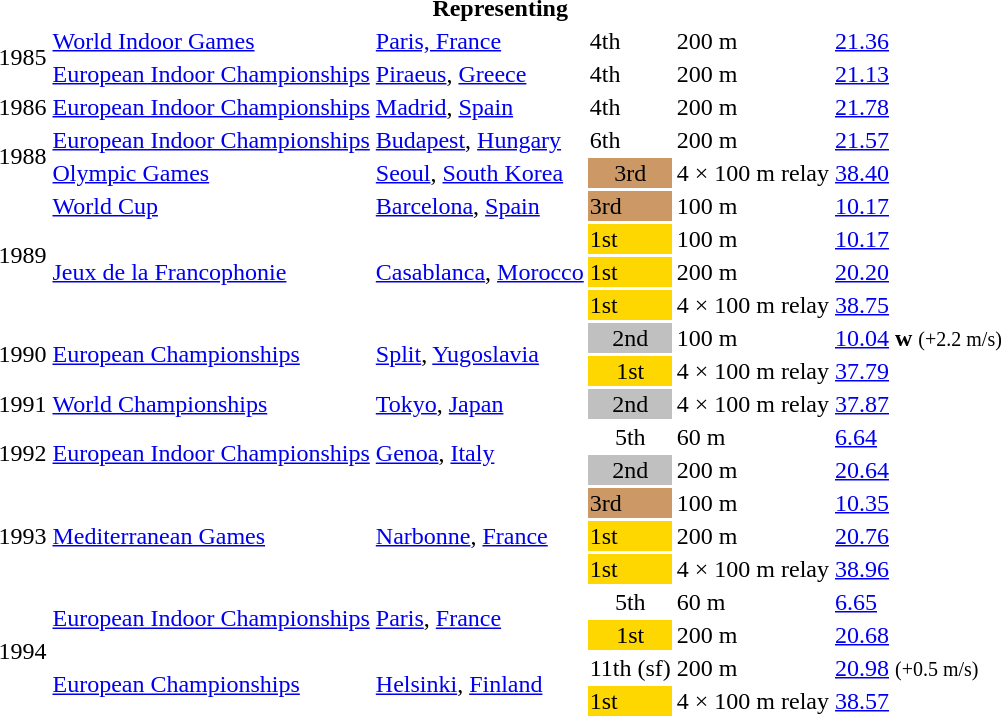<table>
<tr>
<th colspan="6">Representing </th>
</tr>
<tr>
<td rowspan=2>1985</td>
<td><a href='#'>World Indoor Games</a></td>
<td><a href='#'>Paris, France</a></td>
<td>4th</td>
<td>200 m</td>
<td><a href='#'>21.36</a></td>
</tr>
<tr>
<td><a href='#'>European Indoor Championships</a></td>
<td><a href='#'>Piraeus</a>, <a href='#'>Greece</a></td>
<td>4th</td>
<td>200 m</td>
<td><a href='#'>21.13</a></td>
</tr>
<tr>
<td>1986</td>
<td><a href='#'>European Indoor Championships</a></td>
<td><a href='#'>Madrid</a>, <a href='#'>Spain</a></td>
<td>4th</td>
<td>200 m</td>
<td><a href='#'>21.78</a></td>
</tr>
<tr>
<td rowspan=2>1988</td>
<td><a href='#'>European Indoor Championships</a></td>
<td><a href='#'>Budapest</a>, <a href='#'>Hungary</a></td>
<td>6th</td>
<td>200 m</td>
<td><a href='#'>21.57</a></td>
</tr>
<tr>
<td><a href='#'>Olympic Games</a></td>
<td><a href='#'>Seoul</a>, <a href='#'>South Korea</a></td>
<td bgcolor="cc9966" align="center">3rd</td>
<td>4 × 100 m relay</td>
<td><a href='#'>38.40</a></td>
</tr>
<tr>
<td rowspan=4>1989</td>
<td><a href='#'>World Cup</a></td>
<td><a href='#'>Barcelona</a>, <a href='#'>Spain</a></td>
<td bgcolor="cc9966">3rd</td>
<td>100 m</td>
<td><a href='#'>10.17</a></td>
</tr>
<tr>
<td rowspan=3><a href='#'>Jeux de la Francophonie</a></td>
<td rowspan=3><a href='#'>Casablanca</a>, <a href='#'>Morocco</a></td>
<td bgcolor="gold">1st</td>
<td>100 m</td>
<td><a href='#'>10.17</a></td>
</tr>
<tr>
<td bgcolor="gold">1st</td>
<td>200 m</td>
<td><a href='#'>20.20</a></td>
</tr>
<tr>
<td bgcolor="gold">1st</td>
<td>4 × 100 m relay</td>
<td><a href='#'>38.75</a></td>
</tr>
<tr>
<td rowspan=2>1990</td>
<td rowspan=2><a href='#'>European Championships</a></td>
<td rowspan=2><a href='#'>Split</a>, <a href='#'>Yugoslavia</a></td>
<td bgcolor="silver" align="center">2nd</td>
<td>100 m</td>
<td><a href='#'>10.04</a> <strong>w</strong> <small>(+2.2 m/s)</small></td>
</tr>
<tr>
<td bgcolor="gold" align="center">1st</td>
<td>4 × 100 m relay</td>
<td><a href='#'>37.79</a></td>
</tr>
<tr>
<td>1991</td>
<td><a href='#'>World Championships</a></td>
<td><a href='#'>Tokyo</a>, <a href='#'>Japan</a></td>
<td bgcolor="silver" align="center">2nd</td>
<td>4 × 100 m relay</td>
<td><a href='#'>37.87</a></td>
</tr>
<tr>
<td rowspan=2>1992</td>
<td rowspan=2><a href='#'>European Indoor Championships</a></td>
<td rowspan=2><a href='#'>Genoa</a>, <a href='#'>Italy</a></td>
<td align="center">5th</td>
<td>60 m</td>
<td><a href='#'>6.64</a></td>
</tr>
<tr>
<td bgcolor="silver" align="center">2nd</td>
<td>200 m</td>
<td><a href='#'>20.64</a></td>
</tr>
<tr>
<td rowspan=3>1993</td>
<td rowspan=3><a href='#'>Mediterranean Games</a></td>
<td rowspan=3><a href='#'>Narbonne</a>, <a href='#'>France</a></td>
<td bgcolor="cc9966">3rd</td>
<td>100 m</td>
<td><a href='#'>10.35</a></td>
</tr>
<tr>
<td bgcolor="gold">1st</td>
<td>200 m</td>
<td><a href='#'>20.76</a></td>
</tr>
<tr>
<td bgcolor="gold">1st</td>
<td>4 × 100 m relay</td>
<td><a href='#'>38.96</a></td>
</tr>
<tr>
<td rowspan=4>1994</td>
<td rowspan=2><a href='#'>European Indoor Championships</a></td>
<td rowspan=2><a href='#'>Paris</a>, <a href='#'>France</a></td>
<td align="center">5th</td>
<td>60 m</td>
<td><a href='#'>6.65</a></td>
</tr>
<tr>
<td bgcolor="gold" align="center">1st</td>
<td>200 m</td>
<td><a href='#'>20.68</a></td>
</tr>
<tr>
<td rowspan=2><a href='#'>European Championships</a></td>
<td rowspan=2><a href='#'>Helsinki</a>, <a href='#'>Finland</a></td>
<td>11th (sf)</td>
<td>200 m</td>
<td><a href='#'>20.98</a> <small>(+0.5 m/s)</small></td>
</tr>
<tr>
<td bgcolor=gold>1st</td>
<td>4 × 100 m relay</td>
<td><a href='#'>38.57</a></td>
</tr>
</table>
